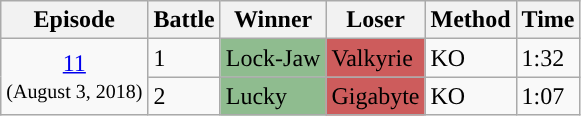<table class="wikitable">
<tr>
<th>Episode</th>
<th>Battle</th>
<th>Winner</th>
<th>Loser</th>
<th>Method</th>
<th>Time</th>
</tr>
<tr>
<td style="text-align:center;" rowspan="2"><a href='#'>11</a><br><small>(August 3, 2018)</small></td>
<td> 1</td>
<td style="background:DarkSeaGreen;">Lock-Jaw</td>
<td style="background:IndianRed;">Valkyrie</td>
<td>KO</td>
<td>1:32</td>
</tr>
<tr>
<td>2</td>
<td style="background:DarkSeaGreen;">Lucky</td>
<td style="background:IndianRed;">Gigabyte</td>
<td>KO</td>
<td>1:07</td>
</tr>
</table>
